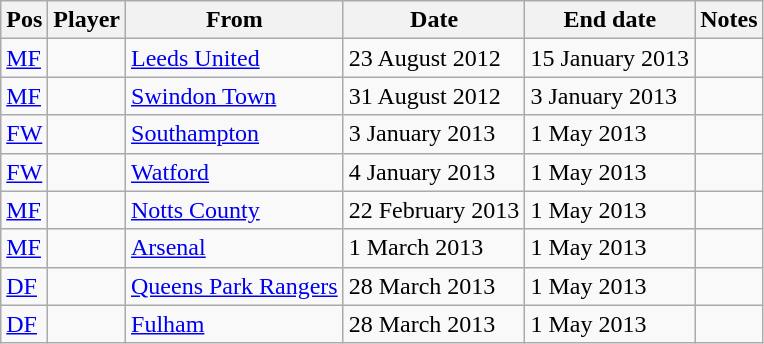<table class="wikitable">
<tr>
<th>Pos</th>
<th>Player</th>
<th>From</th>
<th>Date</th>
<th>End date</th>
<th>Notes</th>
</tr>
<tr>
<td><a href='#'>MF</a></td>
<td align=left></td>
<td><a href='#'>Leeds United</a></td>
<td>23 August 2012</td>
<td>15 January 2013</td>
<td></td>
</tr>
<tr>
<td><a href='#'>MF</a></td>
<td align=left></td>
<td><a href='#'>Swindon Town</a></td>
<td>31 August 2012</td>
<td>3 January 2013</td>
<td></td>
</tr>
<tr>
<td><a href='#'>FW</a></td>
<td align=left></td>
<td><a href='#'>Southampton</a></td>
<td>3 January 2013</td>
<td>1 May 2013</td>
<td></td>
</tr>
<tr>
<td><a href='#'>FW</a></td>
<td align=left></td>
<td><a href='#'>Watford</a></td>
<td>4 January 2013</td>
<td>1 May 2013</td>
<td></td>
</tr>
<tr>
<td><a href='#'>MF</a></td>
<td align=left></td>
<td><a href='#'>Notts County</a></td>
<td>22 February 2013</td>
<td>1 May 2013</td>
<td></td>
</tr>
<tr>
<td><a href='#'>MF</a></td>
<td align=left></td>
<td><a href='#'>Arsenal</a></td>
<td>1 March 2013</td>
<td>1 May 2013</td>
<td></td>
</tr>
<tr>
<td><a href='#'>DF</a></td>
<td align=left></td>
<td><a href='#'>Queens Park Rangers</a></td>
<td>28 March 2013</td>
<td>1 May 2013</td>
<td></td>
</tr>
<tr>
<td><a href='#'>DF</a></td>
<td align=left></td>
<td><a href='#'>Fulham</a></td>
<td>28 March 2013</td>
<td>1 May 2013</td>
<td></td>
</tr>
</table>
